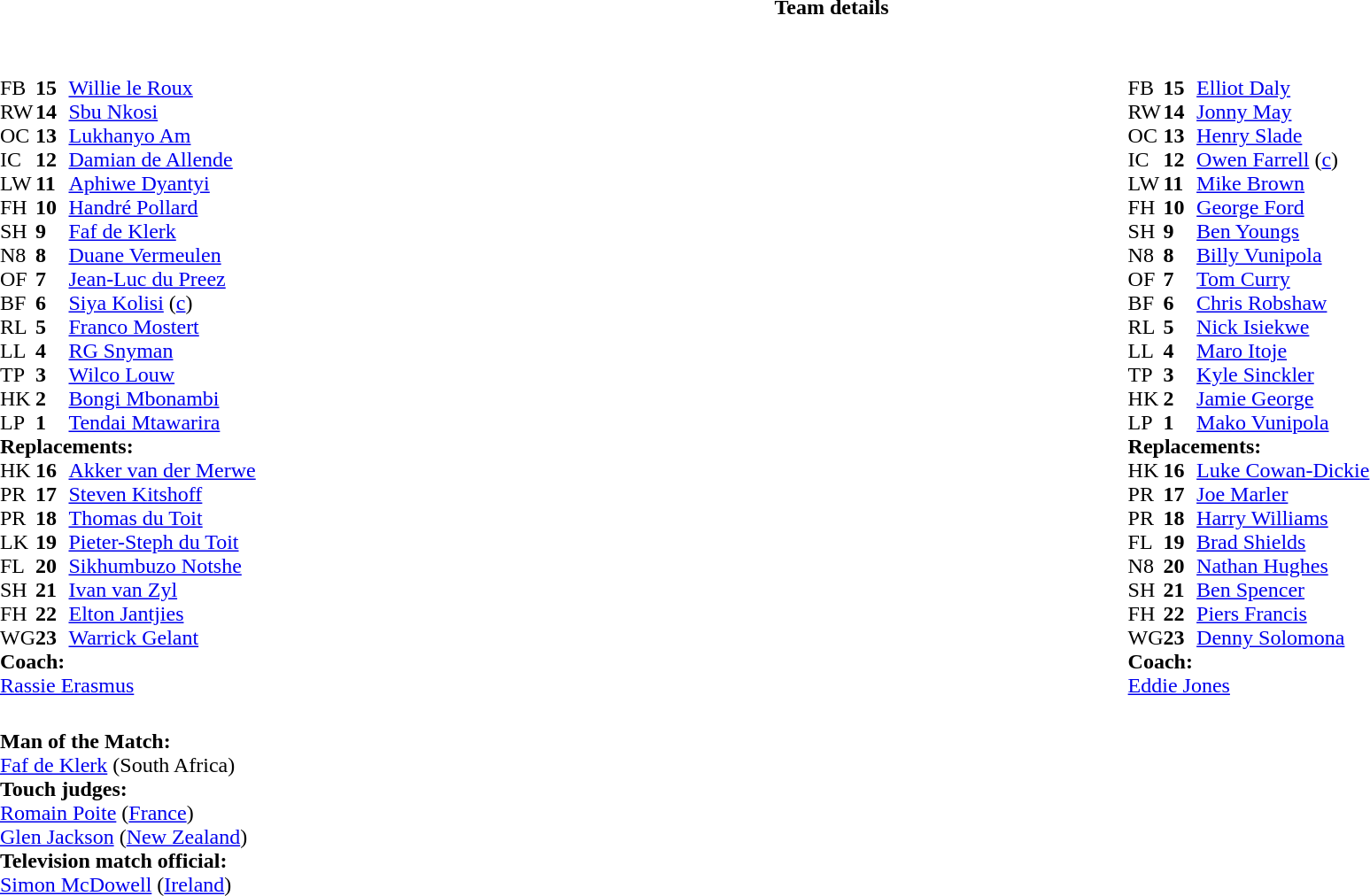<table border="0" style="width:100%;" class="collapsible collapsed">
<tr>
<th>Team details</th>
</tr>
<tr>
<td><br><table style="width:100%;">
<tr>
<td style="vertical-align:top; width:50%;"><br><table style="font-size: 100%" cellspacing="0" cellpadding="0">
<tr>
<th width="25"></th>
<th width="25"></th>
</tr>
<tr>
<td>FB</td>
<td><strong>15</strong></td>
<td><a href='#'>Willie le Roux</a></td>
<td></td>
<td></td>
</tr>
<tr>
<td>RW</td>
<td><strong>14</strong></td>
<td><a href='#'>Sbu Nkosi</a></td>
</tr>
<tr>
<td>OC</td>
<td><strong>13</strong></td>
<td><a href='#'>Lukhanyo Am</a></td>
</tr>
<tr>
<td>IC</td>
<td><strong>12</strong></td>
<td><a href='#'>Damian de Allende</a></td>
<td></td>
<td></td>
</tr>
<tr>
<td>LW</td>
<td><strong>11</strong></td>
<td><a href='#'>Aphiwe Dyantyi</a></td>
</tr>
<tr>
<td>FH</td>
<td><strong>10</strong></td>
<td><a href='#'>Handré Pollard</a></td>
</tr>
<tr>
<td>SH</td>
<td><strong>9</strong></td>
<td><a href='#'>Faf de Klerk</a></td>
<td></td>
<td></td>
</tr>
<tr>
<td>N8</td>
<td><strong>8</strong></td>
<td><a href='#'>Duane Vermeulen</a></td>
</tr>
<tr>
<td>OF</td>
<td><strong>7</strong></td>
<td><a href='#'>Jean-Luc du Preez</a></td>
<td></td>
<td></td>
</tr>
<tr>
<td>BF</td>
<td><strong>6</strong></td>
<td><a href='#'>Siya Kolisi</a> (<a href='#'>c</a>)</td>
<td></td>
<td></td>
</tr>
<tr>
<td>RL</td>
<td><strong>5</strong></td>
<td><a href='#'>Franco Mostert</a></td>
</tr>
<tr>
<td>LL</td>
<td><strong>4</strong></td>
<td><a href='#'>RG Snyman</a></td>
</tr>
<tr>
<td>TP</td>
<td><strong>3</strong></td>
<td><a href='#'>Wilco Louw</a></td>
<td></td>
<td></td>
</tr>
<tr>
<td>HK</td>
<td><strong>2</strong></td>
<td><a href='#'>Bongi Mbonambi</a></td>
<td></td>
<td></td>
</tr>
<tr>
<td>LP</td>
<td><strong>1</strong></td>
<td><a href='#'>Tendai Mtawarira</a></td>
<td></td>
<td></td>
</tr>
<tr>
<td colspan="3"><strong>Replacements:</strong></td>
</tr>
<tr>
<td>HK</td>
<td><strong>16</strong></td>
<td><a href='#'>Akker van der Merwe</a></td>
<td></td>
<td></td>
</tr>
<tr>
<td>PR</td>
<td><strong>17</strong></td>
<td><a href='#'>Steven Kitshoff</a></td>
<td></td>
<td></td>
</tr>
<tr>
<td>PR</td>
<td><strong>18</strong></td>
<td><a href='#'>Thomas du Toit</a></td>
<td></td>
<td></td>
</tr>
<tr>
<td>LK</td>
<td><strong>19</strong></td>
<td><a href='#'>Pieter-Steph du Toit</a></td>
<td></td>
<td></td>
</tr>
<tr>
<td>FL</td>
<td><strong>20</strong></td>
<td><a href='#'>Sikhumbuzo Notshe</a></td>
<td></td>
<td></td>
</tr>
<tr>
<td>SH</td>
<td><strong>21</strong></td>
<td><a href='#'>Ivan van Zyl</a></td>
<td></td>
<td></td>
</tr>
<tr>
<td>FH</td>
<td><strong>22</strong></td>
<td><a href='#'>Elton Jantjies</a></td>
<td></td>
<td></td>
</tr>
<tr>
<td>WG</td>
<td><strong>23</strong></td>
<td><a href='#'>Warrick Gelant</a></td>
<td></td>
<td></td>
</tr>
<tr>
<td colspan="3"><strong>Coach:</strong></td>
</tr>
<tr>
<td colspan="4"> <a href='#'>Rassie Erasmus</a></td>
</tr>
</table>
</td>
<td style="vertical-align:top; width:50%;"><br><table cellspacing="0" cellpadding="0" style="font-size:100%; margin:auto;">
<tr>
<th width="25"></th>
<th width="25"></th>
</tr>
<tr>
<td>FB</td>
<td><strong>15</strong></td>
<td><a href='#'>Elliot Daly</a></td>
</tr>
<tr>
<td>RW</td>
<td><strong>14</strong></td>
<td><a href='#'>Jonny May</a></td>
</tr>
<tr>
<td>OC</td>
<td><strong>13</strong></td>
<td><a href='#'>Henry Slade</a></td>
</tr>
<tr>
<td>IC</td>
<td><strong>12</strong></td>
<td><a href='#'>Owen Farrell</a> (<a href='#'>c</a>)</td>
</tr>
<tr>
<td>LW</td>
<td><strong>11</strong></td>
<td><a href='#'>Mike Brown</a></td>
<td></td>
<td></td>
</tr>
<tr>
<td>FH</td>
<td><strong>10</strong></td>
<td><a href='#'>George Ford</a></td>
<td></td>
<td></td>
</tr>
<tr>
<td>SH</td>
<td><strong>9</strong></td>
<td><a href='#'>Ben Youngs</a></td>
<td></td>
<td></td>
</tr>
<tr>
<td>N8</td>
<td><strong>8</strong></td>
<td><a href='#'>Billy Vunipola</a></td>
</tr>
<tr>
<td>OF</td>
<td><strong>7</strong></td>
<td><a href='#'>Tom Curry</a></td>
<td></td>
<td></td>
</tr>
<tr>
<td>BF</td>
<td><strong>6</strong></td>
<td><a href='#'>Chris Robshaw</a></td>
</tr>
<tr>
<td>RL</td>
<td><strong>5</strong></td>
<td><a href='#'>Nick Isiekwe</a></td>
<td></td>
<td></td>
</tr>
<tr>
<td>LL</td>
<td><strong>4</strong></td>
<td><a href='#'>Maro Itoje</a></td>
</tr>
<tr>
<td>TP</td>
<td><strong>3</strong></td>
<td><a href='#'>Kyle Sinckler</a></td>
<td></td>
<td></td>
</tr>
<tr>
<td>HK</td>
<td><strong>2</strong></td>
<td><a href='#'>Jamie George</a></td>
<td></td>
<td></td>
</tr>
<tr>
<td>LP</td>
<td><strong>1</strong></td>
<td><a href='#'>Mako Vunipola</a></td>
<td></td>
<td></td>
</tr>
<tr>
<td colspan=3><strong>Replacements:</strong></td>
</tr>
<tr>
<td>HK</td>
<td><strong>16</strong></td>
<td><a href='#'>Luke Cowan-Dickie</a></td>
<td></td>
<td></td>
</tr>
<tr>
<td>PR</td>
<td><strong>17</strong></td>
<td><a href='#'>Joe Marler</a></td>
<td></td>
<td></td>
</tr>
<tr>
<td>PR</td>
<td><strong>18</strong></td>
<td><a href='#'>Harry Williams</a></td>
<td></td>
<td></td>
</tr>
<tr>
<td>FL</td>
<td><strong>19</strong></td>
<td><a href='#'>Brad Shields</a></td>
<td></td>
<td></td>
</tr>
<tr>
<td>N8</td>
<td><strong>20</strong></td>
<td><a href='#'>Nathan Hughes</a></td>
<td></td>
<td></td>
</tr>
<tr>
<td>SH</td>
<td><strong>21</strong></td>
<td><a href='#'>Ben Spencer</a></td>
<td></td>
<td></td>
</tr>
<tr>
<td>FH</td>
<td><strong>22</strong></td>
<td><a href='#'>Piers Francis</a></td>
<td></td>
<td></td>
</tr>
<tr>
<td>WG</td>
<td><strong>23</strong></td>
<td><a href='#'>Denny Solomona</a></td>
<td></td>
<td></td>
</tr>
<tr>
<td colspan=3><strong>Coach:</strong></td>
</tr>
<tr>
<td colspan="4"> <a href='#'>Eddie Jones</a></td>
</tr>
</table>
</td>
</tr>
</table>
<table style="width:100%; font-size:100%;">
<tr>
<td><br><strong>Man of the Match:</strong>
<br><a href='#'>Faf de Klerk</a> (South Africa)<br><strong>Touch judges:</strong>
<br><a href='#'>Romain Poite</a> (<a href='#'>France</a>)
<br><a href='#'>Glen Jackson</a> (<a href='#'>New Zealand</a>)
<br><strong>Television match official:</strong>
<br><a href='#'>Simon McDowell</a> (<a href='#'>Ireland</a>)</td>
</tr>
</table>
</td>
</tr>
</table>
